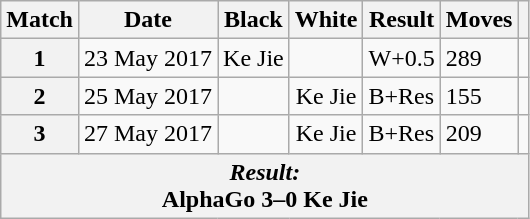<table class="wikitable" style="float:left;">
<tr>
<th scope="col">Match</th>
<th scope="col">Date</th>
<th scope="col">Black</th>
<th scope="col">White</th>
<th scope="col">Result</th>
<th scope="col">Moves</th>
<th scope="col"></th>
</tr>
<tr>
<th>1</th>
<td>23 May 2017</td>
<td style="text-align:center">Ke Jie</td>
<td></td>
<td>W+0.5</td>
<td>289</td>
<td></td>
</tr>
<tr>
<th>2</th>
<td>25 May 2017</td>
<td></td>
<td style="text-align:center">Ke Jie</td>
<td>B+Res</td>
<td>155</td>
<td></td>
</tr>
<tr>
<th>3</th>
<td>27 May 2017</td>
<td></td>
<td style="text-align:center">Ke Jie</td>
<td>B+Res</td>
<td>209</td>
<td></td>
</tr>
<tr>
<th colspan=7><em>Result:</em><br> AlphaGo 3–0 Ke Jie</th>
</tr>
</table>
